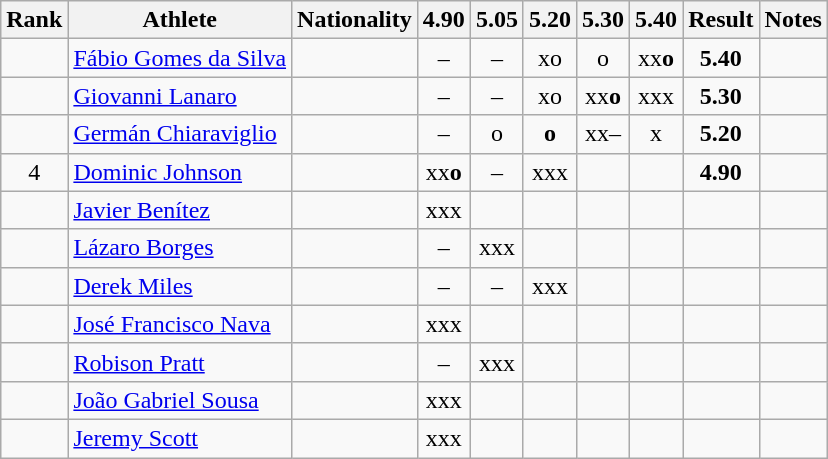<table class="wikitable sortable" style="text-align:center">
<tr>
<th>Rank</th>
<th>Athlete</th>
<th>Nationality</th>
<th>4.90</th>
<th>5.05</th>
<th>5.20</th>
<th>5.30</th>
<th>5.40</th>
<th>Result</th>
<th>Notes</th>
</tr>
<tr>
<td></td>
<td align="left"><a href='#'>Fábio Gomes da Silva</a></td>
<td align=left></td>
<td>–</td>
<td>–</td>
<td>xo</td>
<td>o</td>
<td>xx<strong>o</strong></td>
<td><strong>5.40</strong></td>
<td></td>
</tr>
<tr>
<td></td>
<td align="left"><a href='#'>Giovanni Lanaro</a></td>
<td align=left></td>
<td>–</td>
<td>–</td>
<td>xo</td>
<td>xx<strong>o</strong></td>
<td>xxx</td>
<td><strong>5.30</strong></td>
<td></td>
</tr>
<tr>
<td></td>
<td align="left"><a href='#'>Germán Chiaraviglio</a></td>
<td align=left></td>
<td>–</td>
<td>o</td>
<td><strong>o</strong></td>
<td>xx–</td>
<td>x</td>
<td><strong>5.20</strong></td>
<td></td>
</tr>
<tr>
<td>4</td>
<td align="left"><a href='#'>Dominic Johnson</a></td>
<td align=left></td>
<td>xx<strong>o</strong></td>
<td>–</td>
<td>xxx</td>
<td></td>
<td></td>
<td><strong>4.90</strong></td>
<td></td>
</tr>
<tr>
<td></td>
<td align="left"><a href='#'>Javier Benítez</a></td>
<td align=left></td>
<td>xxx</td>
<td></td>
<td></td>
<td></td>
<td></td>
<td><strong></strong></td>
<td></td>
</tr>
<tr>
<td></td>
<td align="left"><a href='#'>Lázaro Borges</a></td>
<td align=left></td>
<td>–</td>
<td>xxx</td>
<td></td>
<td></td>
<td></td>
<td><strong></strong></td>
<td></td>
</tr>
<tr>
<td></td>
<td align="left"><a href='#'>Derek Miles</a></td>
<td align=left></td>
<td>–</td>
<td>–</td>
<td>xxx</td>
<td></td>
<td></td>
<td><strong></strong></td>
<td></td>
</tr>
<tr>
<td></td>
<td align="left"><a href='#'>José Francisco Nava</a></td>
<td align=left></td>
<td>xxx</td>
<td></td>
<td></td>
<td></td>
<td></td>
<td><strong></strong></td>
<td></td>
</tr>
<tr>
<td></td>
<td align="left"><a href='#'>Robison Pratt</a></td>
<td align=left></td>
<td>–</td>
<td>xxx</td>
<td></td>
<td></td>
<td></td>
<td><strong></strong></td>
<td></td>
</tr>
<tr>
<td></td>
<td align="left"><a href='#'>João Gabriel Sousa</a></td>
<td align=left></td>
<td>xxx</td>
<td></td>
<td></td>
<td></td>
<td></td>
<td><strong></strong></td>
<td></td>
</tr>
<tr>
<td></td>
<td align="left"><a href='#'>Jeremy Scott</a></td>
<td align=left></td>
<td>xxx</td>
<td></td>
<td></td>
<td></td>
<td></td>
<td><strong></strong></td>
<td></td>
</tr>
</table>
